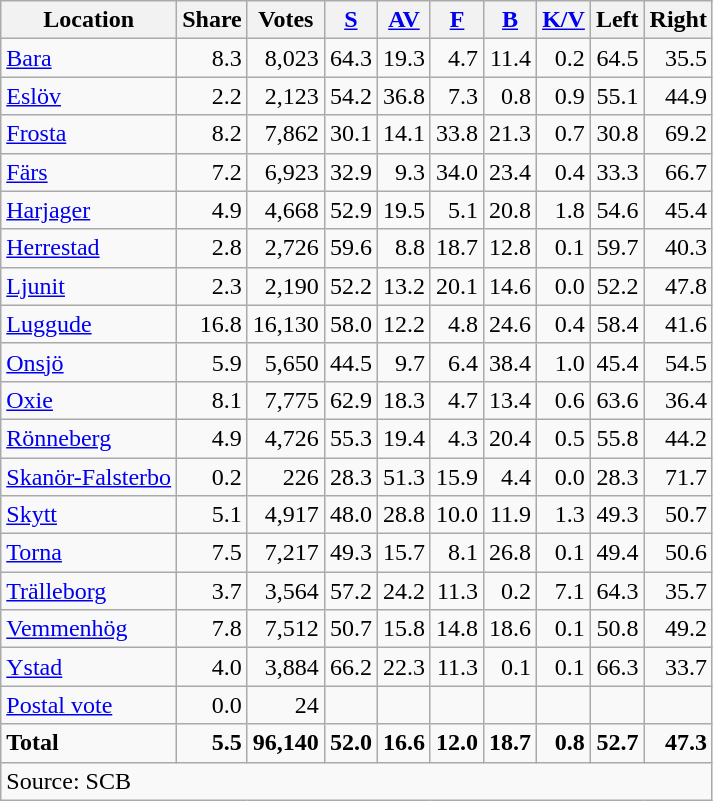<table class="wikitable sortable" style=text-align:right>
<tr>
<th>Location</th>
<th>Share</th>
<th>Votes</th>
<th><a href='#'>S</a></th>
<th><a href='#'>AV</a></th>
<th><a href='#'>F</a></th>
<th><a href='#'>B</a></th>
<th><a href='#'>K/V</a></th>
<th>Left</th>
<th>Right</th>
</tr>
<tr>
<td align=left><a href='#'>Bara</a></td>
<td>8.3</td>
<td>8,023</td>
<td>64.3</td>
<td>19.3</td>
<td>4.7</td>
<td>11.4</td>
<td>0.2</td>
<td>64.5</td>
<td>35.5</td>
</tr>
<tr>
<td align=left><a href='#'>Eslöv</a></td>
<td>2.2</td>
<td>2,123</td>
<td>54.2</td>
<td>36.8</td>
<td>7.3</td>
<td>0.8</td>
<td>0.9</td>
<td>55.1</td>
<td>44.9</td>
</tr>
<tr>
<td align=left><a href='#'>Frosta</a></td>
<td>8.2</td>
<td>7,862</td>
<td>30.1</td>
<td>14.1</td>
<td>33.8</td>
<td>21.3</td>
<td>0.7</td>
<td>30.8</td>
<td>69.2</td>
</tr>
<tr>
<td align=left><a href='#'>Färs</a></td>
<td>7.2</td>
<td>6,923</td>
<td>32.9</td>
<td>9.3</td>
<td>34.0</td>
<td>23.4</td>
<td>0.4</td>
<td>33.3</td>
<td>66.7</td>
</tr>
<tr>
<td align=left><a href='#'>Harjager</a></td>
<td>4.9</td>
<td>4,668</td>
<td>52.9</td>
<td>19.5</td>
<td>5.1</td>
<td>20.8</td>
<td>1.8</td>
<td>54.6</td>
<td>45.4</td>
</tr>
<tr>
<td align=left><a href='#'>Herrestad</a></td>
<td>2.8</td>
<td>2,726</td>
<td>59.6</td>
<td>8.8</td>
<td>18.7</td>
<td>12.8</td>
<td>0.1</td>
<td>59.7</td>
<td>40.3</td>
</tr>
<tr>
<td align=left><a href='#'>Ljunit</a></td>
<td>2.3</td>
<td>2,190</td>
<td>52.2</td>
<td>13.2</td>
<td>20.1</td>
<td>14.6</td>
<td>0.0</td>
<td>52.2</td>
<td>47.8</td>
</tr>
<tr>
<td align=left><a href='#'>Luggude</a></td>
<td>16.8</td>
<td>16,130</td>
<td>58.0</td>
<td>12.2</td>
<td>4.8</td>
<td>24.6</td>
<td>0.4</td>
<td>58.4</td>
<td>41.6</td>
</tr>
<tr>
<td align=left><a href='#'>Onsjö</a></td>
<td>5.9</td>
<td>5,650</td>
<td>44.5</td>
<td>9.7</td>
<td>6.4</td>
<td>38.4</td>
<td>1.0</td>
<td>45.4</td>
<td>54.5</td>
</tr>
<tr>
<td align=left><a href='#'>Oxie</a></td>
<td>8.1</td>
<td>7,775</td>
<td>62.9</td>
<td>18.3</td>
<td>4.7</td>
<td>13.4</td>
<td>0.6</td>
<td>63.6</td>
<td>36.4</td>
</tr>
<tr>
<td align=left><a href='#'>Rönneberg</a></td>
<td>4.9</td>
<td>4,726</td>
<td>55.3</td>
<td>19.4</td>
<td>4.3</td>
<td>20.4</td>
<td>0.5</td>
<td>55.8</td>
<td>44.2</td>
</tr>
<tr>
<td align=left><a href='#'>Skanör-Falsterbo</a></td>
<td>0.2</td>
<td>226</td>
<td>28.3</td>
<td>51.3</td>
<td>15.9</td>
<td>4.4</td>
<td>0.0</td>
<td>28.3</td>
<td>71.7</td>
</tr>
<tr>
<td align=left><a href='#'>Skytt</a></td>
<td>5.1</td>
<td>4,917</td>
<td>48.0</td>
<td>28.8</td>
<td>10.0</td>
<td>11.9</td>
<td>1.3</td>
<td>49.3</td>
<td>50.7</td>
</tr>
<tr>
<td align=left><a href='#'>Torna</a></td>
<td>7.5</td>
<td>7,217</td>
<td>49.3</td>
<td>15.7</td>
<td>8.1</td>
<td>26.8</td>
<td>0.1</td>
<td>49.4</td>
<td>50.6</td>
</tr>
<tr>
<td align=left><a href='#'>Trälleborg</a></td>
<td>3.7</td>
<td>3,564</td>
<td>57.2</td>
<td>24.2</td>
<td>11.3</td>
<td>0.2</td>
<td>7.1</td>
<td>64.3</td>
<td>35.7</td>
</tr>
<tr>
<td align=left><a href='#'>Vemmenhög</a></td>
<td>7.8</td>
<td>7,512</td>
<td>50.7</td>
<td>15.8</td>
<td>14.8</td>
<td>18.6</td>
<td>0.1</td>
<td>50.8</td>
<td>49.2</td>
</tr>
<tr>
<td align=left><a href='#'>Ystad</a></td>
<td>4.0</td>
<td>3,884</td>
<td>66.2</td>
<td>22.3</td>
<td>11.3</td>
<td>0.1</td>
<td>0.1</td>
<td>66.3</td>
<td>33.7</td>
</tr>
<tr>
<td align=left><a href='#'>Postal vote</a></td>
<td>0.0</td>
<td>24</td>
<td></td>
<td></td>
<td></td>
<td></td>
<td></td>
<td></td>
<td></td>
</tr>
<tr>
<td align=left><strong>Total</strong></td>
<td><strong>5.5</strong></td>
<td><strong>96,140</strong></td>
<td><strong>52.0</strong></td>
<td><strong>16.6</strong></td>
<td><strong>12.0</strong></td>
<td><strong>18.7</strong></td>
<td><strong>0.8</strong></td>
<td><strong>52.7</strong></td>
<td><strong>47.3</strong></td>
</tr>
<tr>
<td align=left colspan=10>Source: SCB </td>
</tr>
</table>
